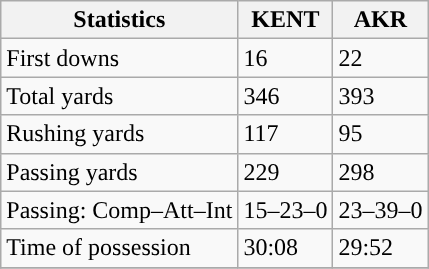<table class="wikitable" style="float: left;">
<tr>
<th>Statistics</th>
<th>KENT</th>
<th>AKR</th>
</tr>
<tr>
<td>First downs</td>
<td>16</td>
<td>22</td>
</tr>
<tr>
<td>Total yards</td>
<td>346</td>
<td>393</td>
</tr>
<tr>
<td>Rushing yards</td>
<td>117</td>
<td>95</td>
</tr>
<tr>
<td>Passing yards</td>
<td>229</td>
<td>298</td>
</tr>
<tr>
<td>Passing: Comp–Att–Int</td>
<td>15–23–0</td>
<td>23–39–0</td>
</tr>
<tr>
<td>Time of possession</td>
<td>30:08</td>
<td>29:52</td>
</tr>
<tr>
</tr>
</table>
